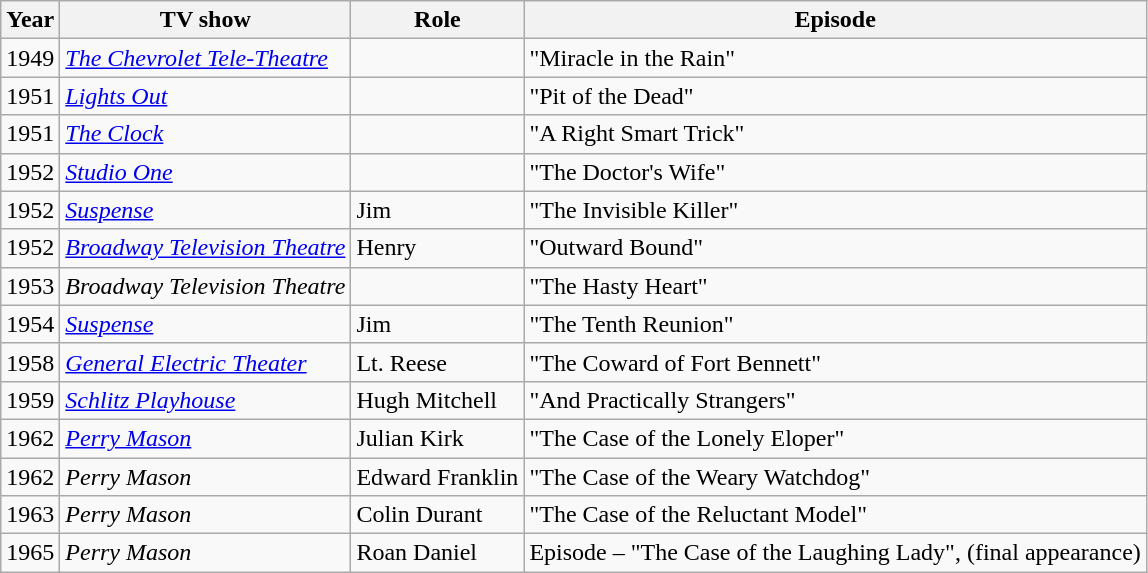<table class="wikitable">
<tr>
<th>Year</th>
<th>TV show</th>
<th>Role</th>
<th>Episode</th>
</tr>
<tr>
<td>1949</td>
<td><em><a href='#'>The Chevrolet Tele-Theatre</a></em></td>
<td></td>
<td>"Miracle in the Rain"</td>
</tr>
<tr>
<td>1951</td>
<td><em><a href='#'>Lights Out</a></em></td>
<td></td>
<td>"Pit of the Dead"</td>
</tr>
<tr>
<td>1951</td>
<td><em><a href='#'>The Clock</a></em></td>
<td></td>
<td>"A Right Smart Trick"</td>
</tr>
<tr>
<td>1952</td>
<td><em><a href='#'>Studio One</a></em></td>
<td></td>
<td>"The Doctor's Wife"</td>
</tr>
<tr>
<td>1952</td>
<td><em><a href='#'>Suspense</a></em></td>
<td>Jim</td>
<td>"The Invisible Killer"</td>
</tr>
<tr>
<td>1952</td>
<td><em><a href='#'>Broadway Television Theatre</a></em></td>
<td>Henry</td>
<td>"Outward Bound"</td>
</tr>
<tr>
<td>1953</td>
<td><em>Broadway Television Theatre</em></td>
<td></td>
<td>"The Hasty Heart"</td>
</tr>
<tr>
<td>1954</td>
<td><em><a href='#'>Suspense</a></em></td>
<td>Jim</td>
<td>"The Tenth Reunion"</td>
</tr>
<tr>
<td>1958</td>
<td><em><a href='#'>General Electric Theater</a></em></td>
<td>Lt. Reese</td>
<td>"The Coward of Fort Bennett"</td>
</tr>
<tr>
<td>1959</td>
<td><em><a href='#'>Schlitz Playhouse</a></em></td>
<td>Hugh Mitchell</td>
<td>"And Practically Strangers"</td>
</tr>
<tr>
<td>1962</td>
<td><em><a href='#'>Perry Mason</a></em></td>
<td>Julian Kirk</td>
<td>"The Case of the Lonely Eloper"</td>
</tr>
<tr>
<td>1962</td>
<td><em>Perry Mason</em></td>
<td>Edward Franklin</td>
<td>"The Case of the Weary Watchdog"</td>
</tr>
<tr>
<td>1963</td>
<td><em>Perry Mason</em></td>
<td>Colin Durant</td>
<td>"The Case of the Reluctant Model"</td>
</tr>
<tr>
<td>1965</td>
<td><em>Perry Mason</em></td>
<td>Roan Daniel</td>
<td>Episode – "The Case of the Laughing Lady", (final appearance)</td>
</tr>
</table>
